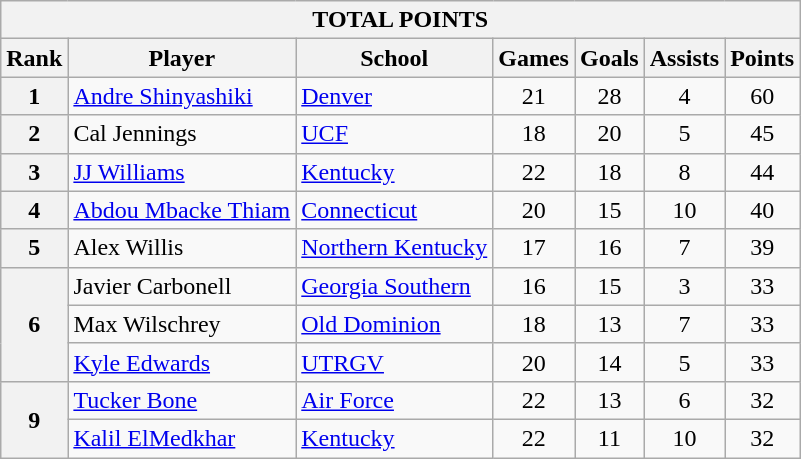<table class="wikitable">
<tr>
<th colspan=8>TOTAL POINTS</th>
</tr>
<tr 2>
<th>Rank</th>
<th>Player</th>
<th>School</th>
<th>Games</th>
<th>Goals</th>
<th>Assists</th>
<th>Points</th>
</tr>
<tr>
<th>1</th>
<td><a href='#'>Andre Shinyashiki</a></td>
<td><a href='#'>Denver</a></td>
<td style="text-align:center;">21</td>
<td style="text-align:center;">28</td>
<td style="text-align:center;">4</td>
<td style="text-align:center;">60</td>
</tr>
<tr>
<th>2</th>
<td>Cal Jennings</td>
<td><a href='#'>UCF</a></td>
<td style="text-align:center;">18</td>
<td style="text-align:center;">20</td>
<td style="text-align:center;">5</td>
<td style="text-align:center;">45</td>
</tr>
<tr>
<th>3</th>
<td><a href='#'>JJ Williams</a></td>
<td><a href='#'>Kentucky</a></td>
<td style="text-align:center;">22</td>
<td style="text-align:center;">18</td>
<td style="text-align:center;">8</td>
<td style="text-align:center;">44</td>
</tr>
<tr>
<th>4</th>
<td><a href='#'>Abdou Mbacke Thiam</a></td>
<td><a href='#'>Connecticut</a></td>
<td style="text-align:center;">20</td>
<td style="text-align:center;">15</td>
<td style="text-align:center;">10</td>
<td style="text-align:center;">40</td>
</tr>
<tr>
<th>5</th>
<td>Alex Willis</td>
<td><a href='#'>Northern Kentucky</a></td>
<td style="text-align:center;">17</td>
<td style="text-align:center;">16</td>
<td style="text-align:center;">7</td>
<td style="text-align:center;">39</td>
</tr>
<tr>
<th rowspan="3">6</th>
<td>Javier Carbonell</td>
<td><a href='#'>Georgia Southern</a></td>
<td style="text-align:center;">16</td>
<td style="text-align:center;">15</td>
<td style="text-align:center;">3</td>
<td style="text-align:center;">33</td>
</tr>
<tr>
<td>Max Wilschrey</td>
<td><a href='#'>Old Dominion</a></td>
<td style="text-align:center;">18</td>
<td style="text-align:center;">13</td>
<td style="text-align:center;">7</td>
<td style="text-align:center;">33</td>
</tr>
<tr>
<td><a href='#'>Kyle Edwards</a></td>
<td><a href='#'>UTRGV</a></td>
<td style="text-align:center;">20</td>
<td style="text-align:center;">14</td>
<td style="text-align:center;">5</td>
<td style="text-align:center;">33</td>
</tr>
<tr>
<th rowspan="2">9</th>
<td><a href='#'>Tucker Bone</a></td>
<td><a href='#'>Air Force</a></td>
<td style="text-align:center;">22</td>
<td style="text-align:center;">13</td>
<td style="text-align:center;">6</td>
<td style="text-align:center;">32</td>
</tr>
<tr>
<td><a href='#'>Kalil ElMedkhar</a></td>
<td><a href='#'>Kentucky</a></td>
<td style="text-align:center;">22</td>
<td style="text-align:center;">11</td>
<td style="text-align:center;">10</td>
<td style="text-align:center;">32</td>
</tr>
</table>
